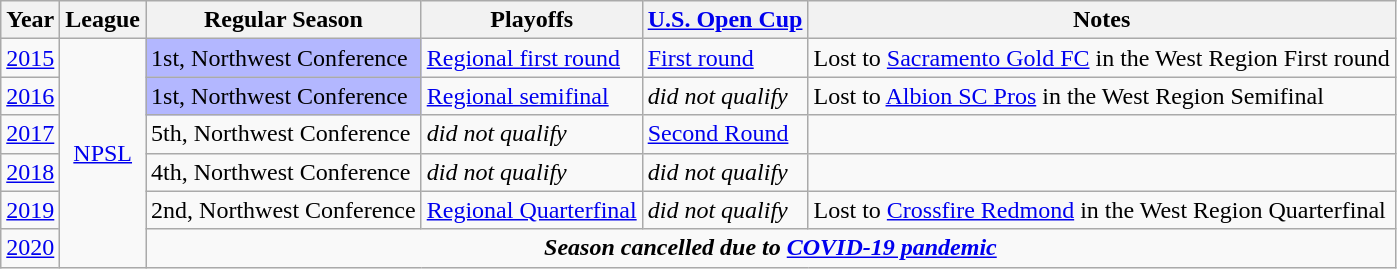<table class="wikitable">
<tr>
<th>Year</th>
<th>League</th>
<th>Regular Season</th>
<th>Playoffs</th>
<th><a href='#'>U.S. Open Cup</a></th>
<th>Notes</th>
</tr>
<tr>
<td><a href='#'>2015</a></td>
<td style="text-align:center;" rowspan="6"><a href='#'>NPSL</a></td>
<td bgcolor="B3B7FF">1st, Northwest Conference</td>
<td><a href='#'>Regional first round</a></td>
<td><a href='#'>First round</a></td>
<td>Lost to <a href='#'>Sacramento Gold FC</a> in the West Region First round</td>
</tr>
<tr>
<td><a href='#'>2016</a></td>
<td bgcolor="B3B7FF">1st, Northwest Conference</td>
<td><a href='#'>Regional semifinal</a></td>
<td><em>did not qualify</em></td>
<td>Lost to <a href='#'>Albion SC Pros</a> in the West Region Semifinal</td>
</tr>
<tr>
<td><a href='#'>2017</a></td>
<td>5th, Northwest Conference</td>
<td><em>did not qualify</em></td>
<td><a href='#'>Second Round</a></td>
<td></td>
</tr>
<tr>
<td><a href='#'>2018</a></td>
<td>4th, Northwest Conference</td>
<td><em>did not qualify</em></td>
<td><em>did not qualify</em></td>
<td></td>
</tr>
<tr>
<td><a href='#'>2019</a></td>
<td>2nd, Northwest Conference</td>
<td><a href='#'>Regional Quarterfinal</a></td>
<td><em>did not qualify</em></td>
<td>Lost to <a href='#'>Crossfire Redmond</a> in the West Region Quarterfinal</td>
</tr>
<tr>
<td><a href='#'>2020</a></td>
<td colspan="4" style="text-align:center;"><strong><em>Season cancelled due to <a href='#'>COVID-19 pandemic</a></em></strong></td>
</tr>
</table>
